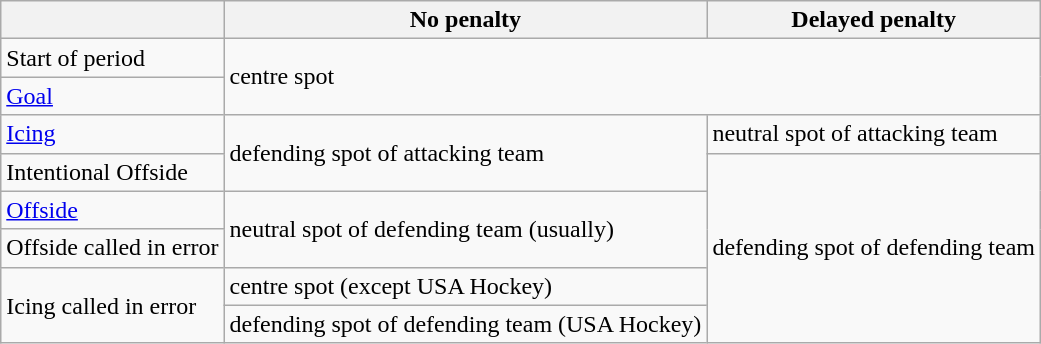<table class="wikitable">
<tr>
<th></th>
<th>No penalty</th>
<th>Delayed penalty</th>
</tr>
<tr>
<td>Start of period</td>
<td rowspan="2" colspan="2">centre spot</td>
</tr>
<tr>
<td><a href='#'>Goal</a></td>
</tr>
<tr>
<td><a href='#'>Icing</a></td>
<td rowspan="2">defending spot of attacking team</td>
<td>neutral spot of attacking team</td>
</tr>
<tr>
<td>Intentional Offside</td>
<td rowspan="5">defending spot of defending team</td>
</tr>
<tr>
<td><a href='#'>Offside</a></td>
<td rowspan="2">neutral spot of defending team (usually)</td>
</tr>
<tr>
<td>Offside called in error</td>
</tr>
<tr>
<td rowspan=2>Icing called in error</td>
<td>centre spot (except USA Hockey)</td>
</tr>
<tr>
<td>defending spot of defending team (USA Hockey)</td>
</tr>
</table>
